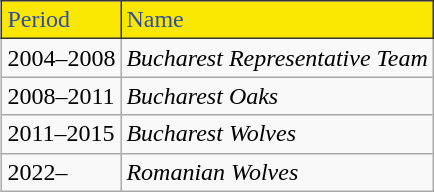<table class="wikitable" style="text-align: left" align="right">
<tr>
<td style="background:#f9e700;color:#304da1;border:1px solid #373435">Period</td>
<td style="background:#f9e700;color:#304da1;border:1px solid #373435">Name</td>
</tr>
<tr>
<td>2004–2008</td>
<td align=left><em>Bucharest Representative Team</em></td>
</tr>
<tr>
<td>2008–2011</td>
<td align=left><em>Bucharest Oaks</em></td>
</tr>
<tr>
<td>2011–2015</td>
<td align=left><em>Bucharest Wolves</em></td>
</tr>
<tr>
<td>2022–</td>
<td align=left><em>Romanian Wolves</em></td>
</tr>
</table>
